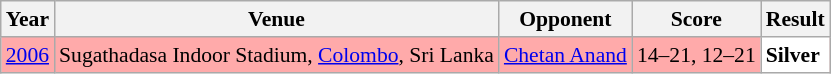<table class="sortable wikitable" style="font-size: 90%;">
<tr>
<th>Year</th>
<th>Venue</th>
<th>Opponent</th>
<th>Score</th>
<th>Result</th>
</tr>
<tr style="background:#FFAAAA">
<td align="center"><a href='#'>2006</a></td>
<td align="left">Sugathadasa Indoor Stadium, <a href='#'>Colombo</a>, Sri Lanka</td>
<td align="left"> <a href='#'>Chetan Anand</a></td>
<td align="left">14–21, 12–21</td>
<td style="text-align:left; background:white"> <strong>Silver</strong></td>
</tr>
</table>
